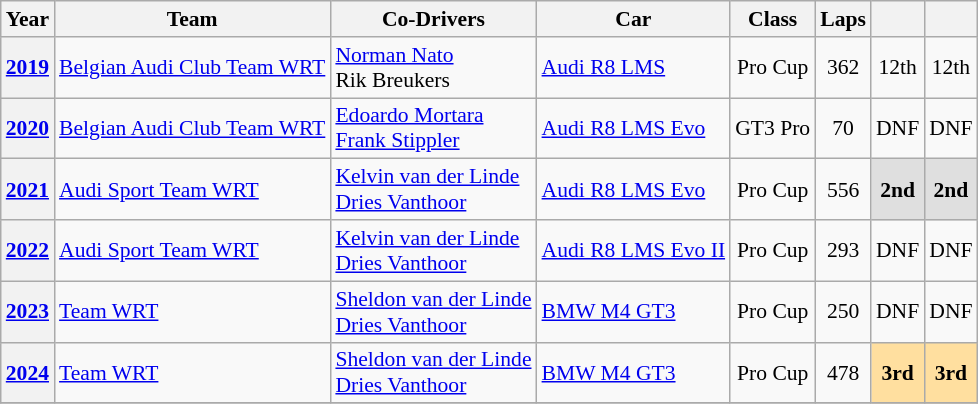<table class="wikitable" style="text-align:center; font-size:90%">
<tr>
<th>Year</th>
<th>Team</th>
<th>Co-Drivers</th>
<th>Car</th>
<th>Class</th>
<th>Laps</th>
<th></th>
<th></th>
</tr>
<tr>
<th><a href='#'>2019</a></th>
<td align="left"> <a href='#'>Belgian Audi Club Team WRT</a></td>
<td align="left"> <a href='#'>Norman Nato</a><br> Rik Breukers</td>
<td align="left"><a href='#'>Audi R8 LMS</a></td>
<td>Pro Cup</td>
<td>362</td>
<td>12th</td>
<td>12th</td>
</tr>
<tr>
<th><a href='#'>2020</a></th>
<td align="left"> <a href='#'>Belgian Audi Club Team WRT</a></td>
<td align="left"> <a href='#'>Edoardo Mortara</a><br> <a href='#'>Frank Stippler</a></td>
<td align="left"><a href='#'>Audi R8 LMS Evo</a></td>
<td>GT3 Pro</td>
<td>70</td>
<td>DNF</td>
<td>DNF</td>
</tr>
<tr>
<th><a href='#'>2021</a></th>
<td align="left"> <a href='#'>Audi Sport Team WRT</a></td>
<td align="left"> <a href='#'>Kelvin van der Linde</a><br> <a href='#'>Dries Vanthoor</a></td>
<td align="left"><a href='#'>Audi R8 LMS Evo</a></td>
<td>Pro Cup</td>
<td>556</td>
<td align=center style="background:#dfdfdf;"><strong>2nd</strong></td>
<td align=center style="background:#dfdfdf;"><strong>2nd</strong></td>
</tr>
<tr>
<th><a href='#'>2022</a></th>
<td align="left"> <a href='#'>Audi Sport Team WRT</a></td>
<td align="left"> <a href='#'>Kelvin van der Linde</a><br> <a href='#'>Dries Vanthoor</a></td>
<td align="left"><a href='#'>Audi R8 LMS Evo II</a></td>
<td>Pro Cup</td>
<td>293</td>
<td>DNF</td>
<td>DNF</td>
</tr>
<tr>
<th><a href='#'>2023</a></th>
<td align="left"> <a href='#'>Team WRT</a></td>
<td align="left"> <a href='#'>Sheldon van der Linde</a><br> <a href='#'>Dries Vanthoor</a></td>
<td align="left"><a href='#'>BMW M4 GT3</a></td>
<td>Pro Cup</td>
<td>250</td>
<td>DNF</td>
<td>DNF</td>
</tr>
<tr>
<th><a href='#'>2024</a></th>
<td align="left"> <a href='#'>Team WRT</a></td>
<td align="left"> <a href='#'>Sheldon van der Linde</a><br> <a href='#'>Dries Vanthoor</a></td>
<td align="left"><a href='#'>BMW M4 GT3</a></td>
<td>Pro Cup</td>
<td>478</td>
<th style="background:#FFDF9F;">3rd</th>
<th style="background:#FFDF9F;">3rd</th>
</tr>
<tr>
</tr>
</table>
